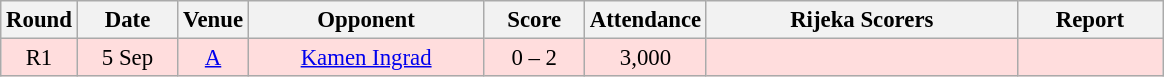<table class="wikitable sortable" style="text-align: center; font-size:95%;">
<tr>
<th width="30">Round</th>
<th width="60">Date</th>
<th width="20">Venue</th>
<th width="150">Opponent</th>
<th width="60">Score</th>
<th width="40">Attendance</th>
<th width="200">Rijeka Scorers</th>
<th width="90" class="unsortable">Report</th>
</tr>
<tr bgcolor="#ffdddd">
<td>R1</td>
<td>5 Sep</td>
<td><a href='#'>A</a></td>
<td><a href='#'>Kamen Ingrad</a></td>
<td>0 – 2</td>
<td>3,000</td>
<td></td>
<td></td>
</tr>
</table>
